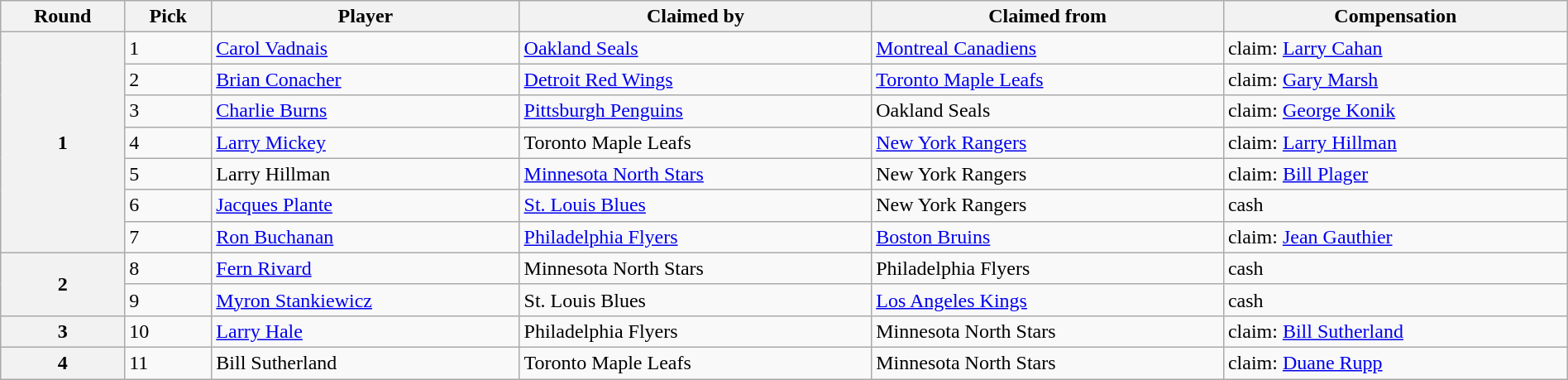<table class="wikitable" style="width: 100%">
<tr>
<th scope="col">Round</th>
<th scope="col">Pick</th>
<th scope="col">Player</th>
<th scope="col">Claimed by</th>
<th scope="col">Claimed from</th>
<th scope="col">Compensation</th>
</tr>
<tr>
<th scope="row" rowspan="7">1</th>
<td>1</td>
<td><a href='#'>Carol Vadnais</a></td>
<td><a href='#'>Oakland Seals</a></td>
<td><a href='#'>Montreal Canadiens</a></td>
<td>claim: <a href='#'>Larry Cahan</a></td>
</tr>
<tr>
<td>2</td>
<td><a href='#'>Brian Conacher</a></td>
<td><a href='#'>Detroit Red Wings</a></td>
<td><a href='#'>Toronto Maple Leafs</a></td>
<td>claim: <a href='#'>Gary Marsh</a></td>
</tr>
<tr>
<td>3</td>
<td><a href='#'>Charlie Burns</a></td>
<td><a href='#'>Pittsburgh Penguins</a></td>
<td>Oakland Seals</td>
<td>claim: <a href='#'>George Konik</a></td>
</tr>
<tr>
<td>4</td>
<td><a href='#'>Larry Mickey</a></td>
<td>Toronto Maple Leafs</td>
<td><a href='#'>New York Rangers</a></td>
<td>claim: <a href='#'>Larry Hillman</a></td>
</tr>
<tr>
<td>5</td>
<td>Larry Hillman</td>
<td><a href='#'>Minnesota North Stars</a></td>
<td>New York Rangers</td>
<td>claim: <a href='#'>Bill Plager</a></td>
</tr>
<tr>
<td>6</td>
<td><a href='#'>Jacques Plante</a></td>
<td><a href='#'>St. Louis Blues</a></td>
<td>New York Rangers</td>
<td>cash</td>
</tr>
<tr>
<td>7</td>
<td><a href='#'>Ron Buchanan</a></td>
<td><a href='#'>Philadelphia Flyers</a></td>
<td><a href='#'>Boston Bruins</a></td>
<td>claim: <a href='#'>Jean Gauthier</a></td>
</tr>
<tr>
<th scope="row" rowspan="2">2</th>
<td>8</td>
<td><a href='#'>Fern Rivard</a></td>
<td>Minnesota North Stars</td>
<td>Philadelphia Flyers</td>
<td>cash</td>
</tr>
<tr>
<td>9</td>
<td><a href='#'>Myron Stankiewicz</a></td>
<td>St. Louis Blues</td>
<td><a href='#'>Los Angeles Kings</a></td>
<td>cash</td>
</tr>
<tr>
<th scope="row">3</th>
<td>10</td>
<td><a href='#'>Larry Hale</a></td>
<td>Philadelphia Flyers</td>
<td>Minnesota North Stars</td>
<td>claim: <a href='#'>Bill Sutherland</a></td>
</tr>
<tr>
<th scope="row">4</th>
<td>11</td>
<td>Bill Sutherland</td>
<td>Toronto Maple Leafs</td>
<td>Minnesota North Stars</td>
<td>claim: <a href='#'>Duane Rupp</a></td>
</tr>
</table>
